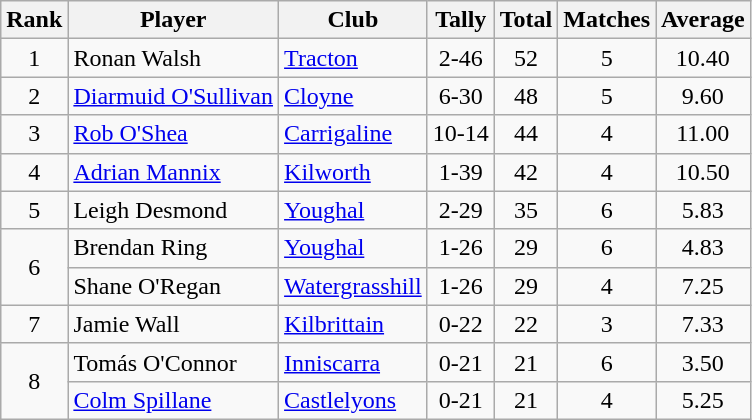<table class="wikitable">
<tr>
<th>Rank</th>
<th>Player</th>
<th>Club</th>
<th>Tally</th>
<th>Total</th>
<th>Matches</th>
<th>Average</th>
</tr>
<tr>
<td rowspan=1 align=center>1</td>
<td>Ronan Walsh</td>
<td><a href='#'>Tracton</a></td>
<td align=center>2-46</td>
<td align=center>52</td>
<td align=center>5</td>
<td align=center>10.40</td>
</tr>
<tr>
<td rowspan=1 align=center>2</td>
<td><a href='#'>Diarmuid O'Sullivan</a></td>
<td><a href='#'>Cloyne</a></td>
<td align=center>6-30</td>
<td align=center>48</td>
<td align=center>5</td>
<td align=center>9.60</td>
</tr>
<tr>
<td rowspan=1 align=center>3</td>
<td><a href='#'>Rob O'Shea</a></td>
<td><a href='#'>Carrigaline</a></td>
<td align=center>10-14</td>
<td align=center>44</td>
<td align=center>4</td>
<td align=center>11.00</td>
</tr>
<tr>
<td rowspan=1 align=center>4</td>
<td><a href='#'>Adrian Mannix</a></td>
<td><a href='#'>Kilworth</a></td>
<td align=center>1-39</td>
<td align=center>42</td>
<td align=center>4</td>
<td align=center>10.50</td>
</tr>
<tr>
<td rowspan=1 align=center>5</td>
<td>Leigh Desmond</td>
<td><a href='#'>Youghal</a></td>
<td align=center>2-29</td>
<td align=center>35</td>
<td align=center>6</td>
<td align=center>5.83</td>
</tr>
<tr>
<td rowspan=2 align=center>6</td>
<td>Brendan Ring</td>
<td><a href='#'>Youghal</a></td>
<td align=center>1-26</td>
<td align=center>29</td>
<td align=center>6</td>
<td align=center>4.83</td>
</tr>
<tr>
<td>Shane O'Regan</td>
<td><a href='#'>Watergrasshill</a></td>
<td align=center>1-26</td>
<td align=center>29</td>
<td align=center>4</td>
<td align=center>7.25</td>
</tr>
<tr>
<td rowspan=1 align=center>7</td>
<td>Jamie Wall</td>
<td><a href='#'>Kilbrittain</a></td>
<td align=center>0-22</td>
<td align=center>22</td>
<td align=center>3</td>
<td align=center>7.33</td>
</tr>
<tr>
<td rowspan=2 align=center>8</td>
<td>Tomás O'Connor</td>
<td><a href='#'>Inniscarra</a></td>
<td align=center>0-21</td>
<td align=center>21</td>
<td align=center>6</td>
<td align=center>3.50</td>
</tr>
<tr>
<td><a href='#'>Colm Spillane</a></td>
<td><a href='#'>Castlelyons</a></td>
<td align=center>0-21</td>
<td align=center>21</td>
<td align=center>4</td>
<td align=center>5.25</td>
</tr>
</table>
